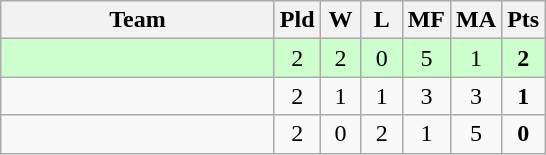<table class=wikitable style="text-align:center">
<tr>
<th width=175>Team</th>
<th width=20>Pld</th>
<th width=20>W</th>
<th width=20>L</th>
<th width=20>MF</th>
<th width=20>MA</th>
<th width=20>Pts</th>
</tr>
<tr bgcolor=ccffcc>
<td style="text-align:left"></td>
<td>2</td>
<td>2</td>
<td>0</td>
<td>5</td>
<td>1</td>
<td><strong>2</strong></td>
</tr>
<tr>
<td style="text-align:left"></td>
<td>2</td>
<td>1</td>
<td>1</td>
<td>3</td>
<td>3</td>
<td><strong>1</strong></td>
</tr>
<tr>
<td style="text-align:left"></td>
<td>2</td>
<td>0</td>
<td>2</td>
<td>1</td>
<td>5</td>
<td><strong>0</strong></td>
</tr>
</table>
